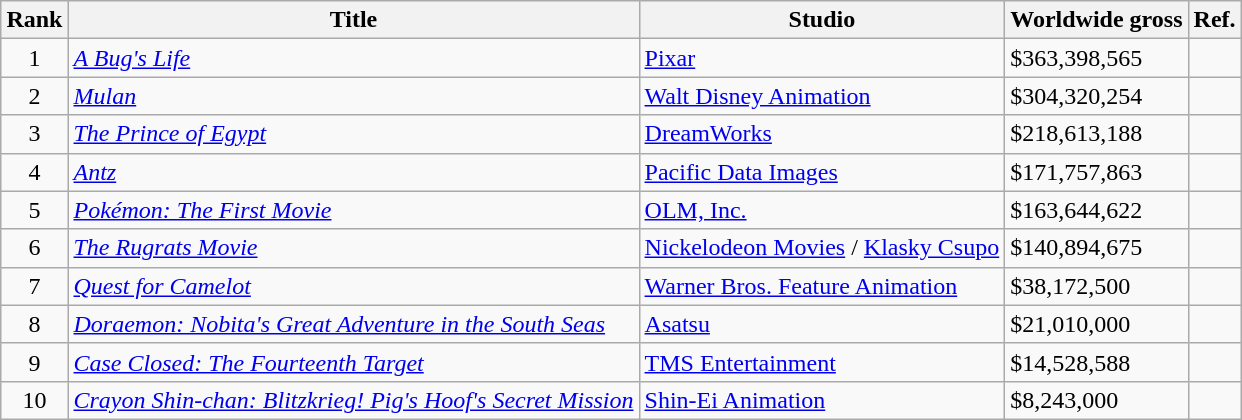<table class="wikitable sortable" style="margin:auto; margin:auto;">
<tr>
<th>Rank</th>
<th>Title</th>
<th>Studio</th>
<th>Worldwide gross</th>
<th>Ref.</th>
</tr>
<tr>
<td align="center">1</td>
<td><em><a href='#'>A Bug's Life</a></em></td>
<td><a href='#'>Pixar</a></td>
<td>$363,398,565</td>
<td></td>
</tr>
<tr>
<td align="center">2</td>
<td><em><a href='#'>Mulan</a></em></td>
<td><a href='#'>Walt Disney Animation</a></td>
<td>$304,320,254</td>
<td></td>
</tr>
<tr>
<td align="center">3</td>
<td><em><a href='#'>The Prince of Egypt</a></em></td>
<td><a href='#'>DreamWorks</a></td>
<td>$218,613,188</td>
<td></td>
</tr>
<tr>
<td align="center">4</td>
<td><em><a href='#'>Antz</a></em></td>
<td><a href='#'>Pacific Data Images</a></td>
<td>$171,757,863</td>
<td></td>
</tr>
<tr>
<td align="center">5</td>
<td><em><a href='#'>Pokémon: The First Movie</a></em></td>
<td><a href='#'>OLM, Inc.</a></td>
<td>$163,644,622</td>
<td></td>
</tr>
<tr>
<td align="center">6</td>
<td><em><a href='#'>The Rugrats Movie</a></em></td>
<td><a href='#'>Nickelodeon Movies</a> / <a href='#'>Klasky Csupo</a></td>
<td>$140,894,675</td>
<td></td>
</tr>
<tr>
<td align="center">7</td>
<td><em><a href='#'>Quest for Camelot</a></em></td>
<td><a href='#'>Warner Bros. Feature Animation</a></td>
<td>$38,172,500</td>
<td></td>
</tr>
<tr>
<td align="center">8</td>
<td><em><a href='#'>Doraemon: Nobita's Great Adventure in the South Seas</a></em></td>
<td><a href='#'>Asatsu</a></td>
<td>$21,010,000</td>
<td></td>
</tr>
<tr>
<td align="center">9</td>
<td><em><a href='#'>Case Closed: The Fourteenth Target</a></em></td>
<td><a href='#'>TMS Entertainment</a></td>
<td>$14,528,588</td>
<td></td>
</tr>
<tr>
<td align="center">10</td>
<td><em><a href='#'>Crayon Shin-chan: Blitzkrieg! Pig's Hoof's Secret Mission</a></em></td>
<td><a href='#'>Shin-Ei Animation</a></td>
<td>$8,243,000</td>
<td></td>
</tr>
</table>
